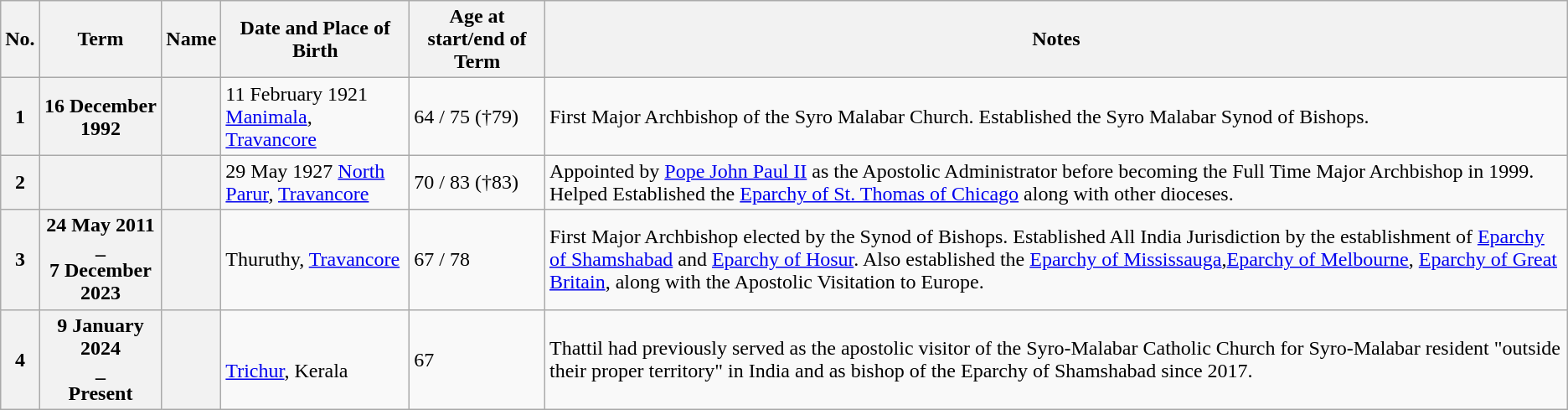<table class="wikitable sortable">
<tr>
<th>No.</th>
<th>Term</th>
<th>Name</th>
<th>Date and Place of Birth</th>
<th>Age at start/end of Term</th>
<th>Notes</th>
</tr>
<tr>
<th>1</th>
<th {{>16 December 1992</th>
<th></th>
<td>11 February 1921 <a href='#'>Manimala</a>, <a href='#'>Travancore</a></td>
<td>64 / 75 (†79)</td>
<td>First Major Archbishop of the Syro Malabar Church. Established the Syro Malabar Synod of Bishops.</td>
</tr>
<tr>
<th>2</th>
<th></th>
<th></th>
<td>29 May 1927 <a href='#'>North Parur</a>, <a href='#'>Travancore</a></td>
<td>70 / 83 (†83)</td>
<td>Appointed by <a href='#'>Pope John Paul II</a> as the Apostolic Administrator before becoming the Full Time Major Archbishop in 1999. Helped Established the <a href='#'>Eparchy of St. Thomas of Chicago</a> along with other dioceses.</td>
</tr>
<tr>
<th>3</th>
<th>24 May 2011<br>_<br>7 December 2023</th>
<th></th>
<td> Thuruthy, <a href='#'>Travancore</a></td>
<td>67 / 78</td>
<td>First Major Archbishop elected by the Synod of Bishops. Established All India Jurisdiction by the establishment of <a href='#'>Eparchy of Shamshabad</a> and <a href='#'>Eparchy of Hosur</a>. Also established the <a href='#'>Eparchy of Mississauga</a>,<a href='#'>Eparchy of Melbourne</a>, <a href='#'>Eparchy of Great Britain</a>, along with the Apostolic Visitation to Europe.</td>
</tr>
<tr>
<th>4</th>
<th>9 January 2024<br>_<br>Present</th>
<th></th>
<td><br><a href='#'>Trichur</a>, Kerala</td>
<td>67</td>
<td>Thattil had previously served as the apostolic visitor of the Syro-Malabar Catholic Church for Syro-Malabar resident "outside their proper territory" in India and as bishop of the Eparchy of Shamshabad since 2017.</td>
</tr>
</table>
